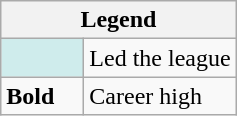<table class="wikitable">
<tr>
<th colspan="2">Legend</th>
</tr>
<tr>
<td style="background:#cfecec; width:3em;"></td>
<td>Led the league</td>
</tr>
<tr>
<td><strong>Bold</strong></td>
<td>Career high</td>
</tr>
</table>
